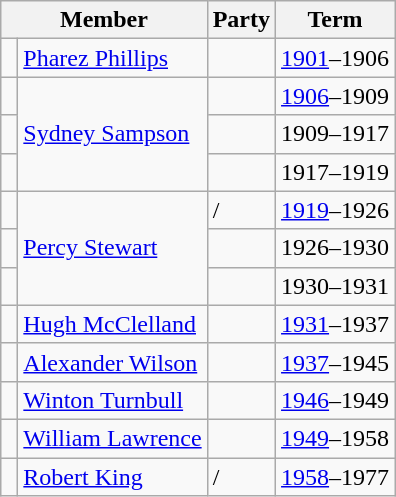<table class="wikitable">
<tr>
<th colspan="2">Member</th>
<th>Party</th>
<th>Term</th>
</tr>
<tr>
<td> </td>
<td><a href='#'>Pharez Phillips</a></td>
<td></td>
<td><a href='#'>1901</a>–1906</td>
</tr>
<tr>
<td> </td>
<td rowspan="3"><a href='#'>Sydney Sampson</a></td>
<td></td>
<td><a href='#'>1906</a>–1909</td>
</tr>
<tr>
<td> </td>
<td></td>
<td>1909–1917</td>
</tr>
<tr>
<td> </td>
<td></td>
<td>1917–1919</td>
</tr>
<tr>
<td> </td>
<td rowspan="3"><a href='#'>Percy Stewart</a></td>
<td>/</td>
<td><a href='#'>1919</a>–1926</td>
</tr>
<tr>
<td> </td>
<td></td>
<td>1926–1930</td>
</tr>
<tr>
<td> </td>
<td></td>
<td>1930–1931</td>
</tr>
<tr>
<td> </td>
<td><a href='#'>Hugh McClelland</a></td>
<td></td>
<td><a href='#'>1931</a>–1937</td>
</tr>
<tr>
<td> </td>
<td><a href='#'>Alexander Wilson</a></td>
<td></td>
<td><a href='#'>1937</a>–1945</td>
</tr>
<tr>
<td> </td>
<td><a href='#'>Winton Turnbull</a></td>
<td></td>
<td><a href='#'>1946</a>–1949</td>
</tr>
<tr>
<td> </td>
<td><a href='#'>William Lawrence</a></td>
<td></td>
<td><a href='#'>1949</a>–1958</td>
</tr>
<tr>
<td> </td>
<td><a href='#'>Robert King</a></td>
<td>/</td>
<td><a href='#'>1958</a>–1977</td>
</tr>
</table>
